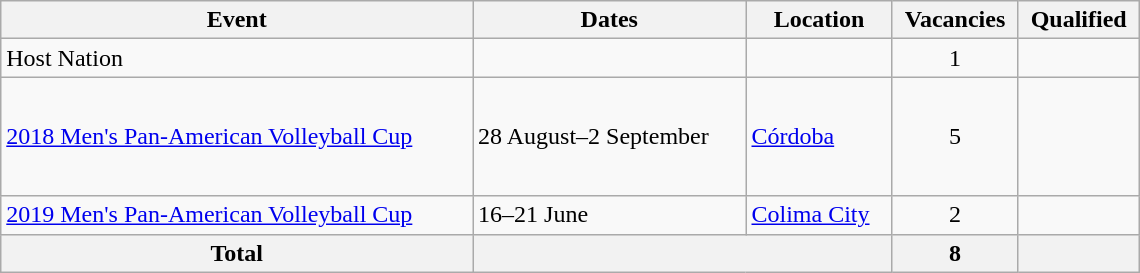<table class="wikitable" width=760>
<tr>
<th>Event</th>
<th>Dates</th>
<th>Location</th>
<th>Vacancies</th>
<th>Qualified</th>
</tr>
<tr>
<td>Host Nation</td>
<td></td>
<td></td>
<td align=center>1</td>
<td></td>
</tr>
<tr>
<td><a href='#'>2018 Men's Pan-American Volleyball Cup</a></td>
<td>28 August–2 September</td>
<td> <a href='#'>Córdoba</a></td>
<td align=center>5</td>
<td><br><br><br><br></td>
</tr>
<tr>
<td><a href='#'>2019 Men's Pan-American Volleyball Cup</a></td>
<td>16–21 June</td>
<td> <a href='#'>Colima City</a></td>
<td align=center>2</td>
<td><br></td>
</tr>
<tr>
<th>Total</th>
<th colspan="2"></th>
<th>8</th>
<th></th>
</tr>
</table>
